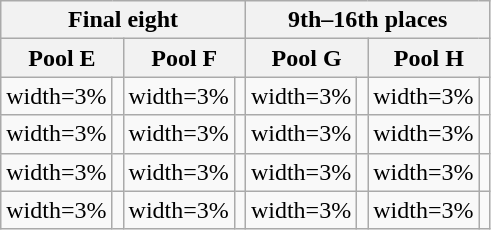<table class="wikitable">
<tr>
<th width=50% colspan=4>Final eight</th>
<th width=50% colspan=4>9th–16th places</th>
</tr>
<tr>
<th width=25% colspan=2>Pool E</th>
<th width=25% colspan=2>Pool F</th>
<th width=25% colspan=2>Pool G</th>
<th width=25% colspan=2>Pool H</th>
</tr>
<tr>
<td>width=3% </td>
<td></td>
<td>width=3% </td>
<td></td>
<td>width=3% </td>
<td></td>
<td>width=3% </td>
<td></td>
</tr>
<tr>
<td>width=3% </td>
<td></td>
<td>width=3% </td>
<td></td>
<td>width=3% </td>
<td></td>
<td>width=3% </td>
<td></td>
</tr>
<tr>
<td>width=3% </td>
<td></td>
<td>width=3% </td>
<td></td>
<td>width=3% </td>
<td></td>
<td>width=3% </td>
<td></td>
</tr>
<tr>
<td>width=3% </td>
<td></td>
<td>width=3% </td>
<td></td>
<td>width=3% </td>
<td></td>
<td>width=3% </td>
<td></td>
</tr>
</table>
